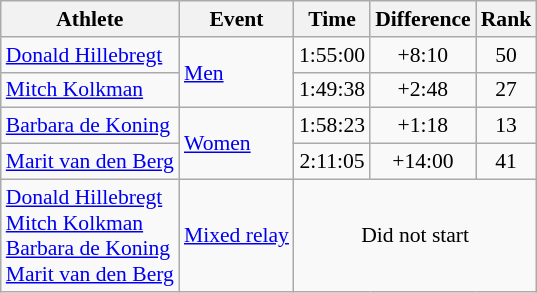<table class="wikitable" style="font-size:90%">
<tr>
<th>Athlete</th>
<th>Event</th>
<th>Time</th>
<th>Difference</th>
<th>Rank</th>
</tr>
<tr align=center>
<td align=left><a href='#'>Donald Hillebregt</a></td>
<td align=left rowspan="2"><a href='#'>Men</a></td>
<td>1:55:00</td>
<td>+8:10</td>
<td>50</td>
</tr>
<tr align=center>
<td align=left><a href='#'>Mitch Kolkman</a></td>
<td>1:49:38</td>
<td>+2:48</td>
<td>27</td>
</tr>
<tr align=center>
<td align=left><a href='#'>Barbara de Koning</a></td>
<td align=left rowspan="2"><a href='#'>Women</a></td>
<td>1:58:23</td>
<td>+1:18</td>
<td>13</td>
</tr>
<tr align=center>
<td align=left><a href='#'>Marit van den Berg</a></td>
<td>2:11:05</td>
<td>+14:00</td>
<td>41</td>
</tr>
<tr align=center>
<td align=left><a href='#'>Donald Hillebregt</a><br><a href='#'>Mitch Kolkman</a><br><a href='#'>Barbara de Koning</a><br><a href='#'>Marit van den Berg</a></td>
<td align=left><a href='#'>Mixed relay</a></td>
<td colspan="3">Did not start</td>
</tr>
</table>
